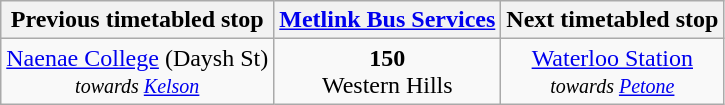<table class="wikitable">
<tr>
<th>Previous timetabled stop</th>
<th><a href='#'>Metlink Bus Services</a></th>
<th>Next timetabled stop</th>
</tr>
<tr>
<td align="center"><a href='#'>Naenae College</a> (Daysh St)<br><small><em>towards <a href='#'>Kelson</a></em></small></td>
<td align="center"><span><strong>150</strong></span><br>Western Hills</td>
<td align="center"><a href='#'>Waterloo Station</a><br><small><em>towards <a href='#'>Petone</a></em></small></td>
</tr>
</table>
